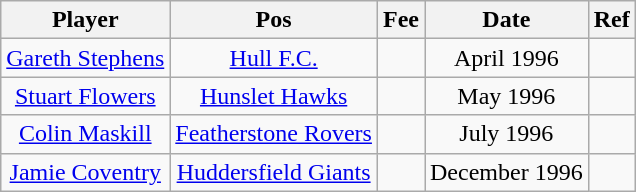<table class="wikitable" style="text-align:center; width="70%; text-align:left">
<tr>
<th><strong>Player</strong></th>
<th><strong>Pos</strong></th>
<th><strong>Fee</strong></th>
<th><strong>Date</strong></th>
<th><strong>Ref</strong></th>
</tr>
<tr --->
<td><a href='#'>Gareth Stephens</a></td>
<td><a href='#'>Hull F.C.</a></td>
<td></td>
<td>April 1996</td>
<td></td>
</tr>
<tr --->
<td><a href='#'>Stuart Flowers</a></td>
<td><a href='#'>Hunslet Hawks</a></td>
<td></td>
<td>May 1996</td>
<td></td>
</tr>
<tr --->
<td><a href='#'>Colin Maskill</a></td>
<td><a href='#'>Featherstone Rovers</a></td>
<td></td>
<td>July 1996</td>
<td></td>
</tr>
<tr --->
<td><a href='#'>Jamie Coventry</a></td>
<td><a href='#'>Huddersfield Giants</a></td>
<td></td>
<td>December 1996</td>
<td></td>
</tr>
</table>
